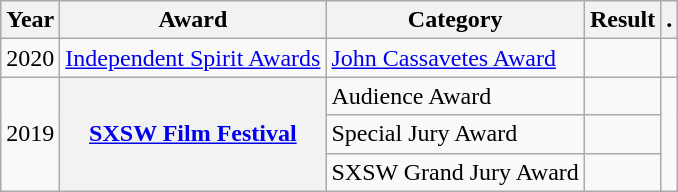<table class="wikitable plainrowheaders">
<tr>
<th>Year</th>
<th>Award</th>
<th>Category</th>
<th>Result</th>
<th>.</th>
</tr>
<tr>
<td>2020</td>
<td><a href='#'>Independent Spirit Awards</a></td>
<td><a href='#'>John Cassavetes Award</a></td>
<td></td>
<td></td>
</tr>
<tr>
<td rowspan="3">2019</td>
<th scope="row" rowspan="3"><a href='#'>SXSW Film Festival</a></th>
<td>Audience Award</td>
<td></td>
<td rowspan="3"></td>
</tr>
<tr>
<td>Special Jury Award</td>
<td></td>
</tr>
<tr>
<td>SXSW Grand Jury Award</td>
<td></td>
</tr>
</table>
